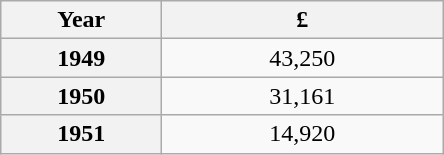<table class="wikitable" style="text-align:center">
<tr>
<th width=100>Year</th>
<th width=180>£</th>
</tr>
<tr>
<th>1949</th>
<td>43,250</td>
</tr>
<tr>
<th>1950</th>
<td>31,161</td>
</tr>
<tr>
<th>1951</th>
<td>14,920</td>
</tr>
</table>
